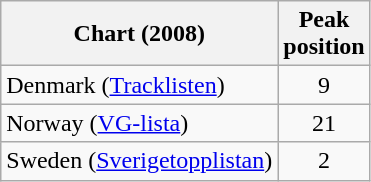<table class="wikitable">
<tr>
<th>Chart (2008)</th>
<th>Peak<br>position</th>
</tr>
<tr>
<td>Denmark (<a href='#'>Tracklisten</a>)</td>
<td align="center">9</td>
</tr>
<tr>
<td>Norway (<a href='#'>VG-lista</a>)</td>
<td align="center">21</td>
</tr>
<tr>
<td>Sweden (<a href='#'>Sverigetopplistan</a>)</td>
<td align="center">2</td>
</tr>
</table>
